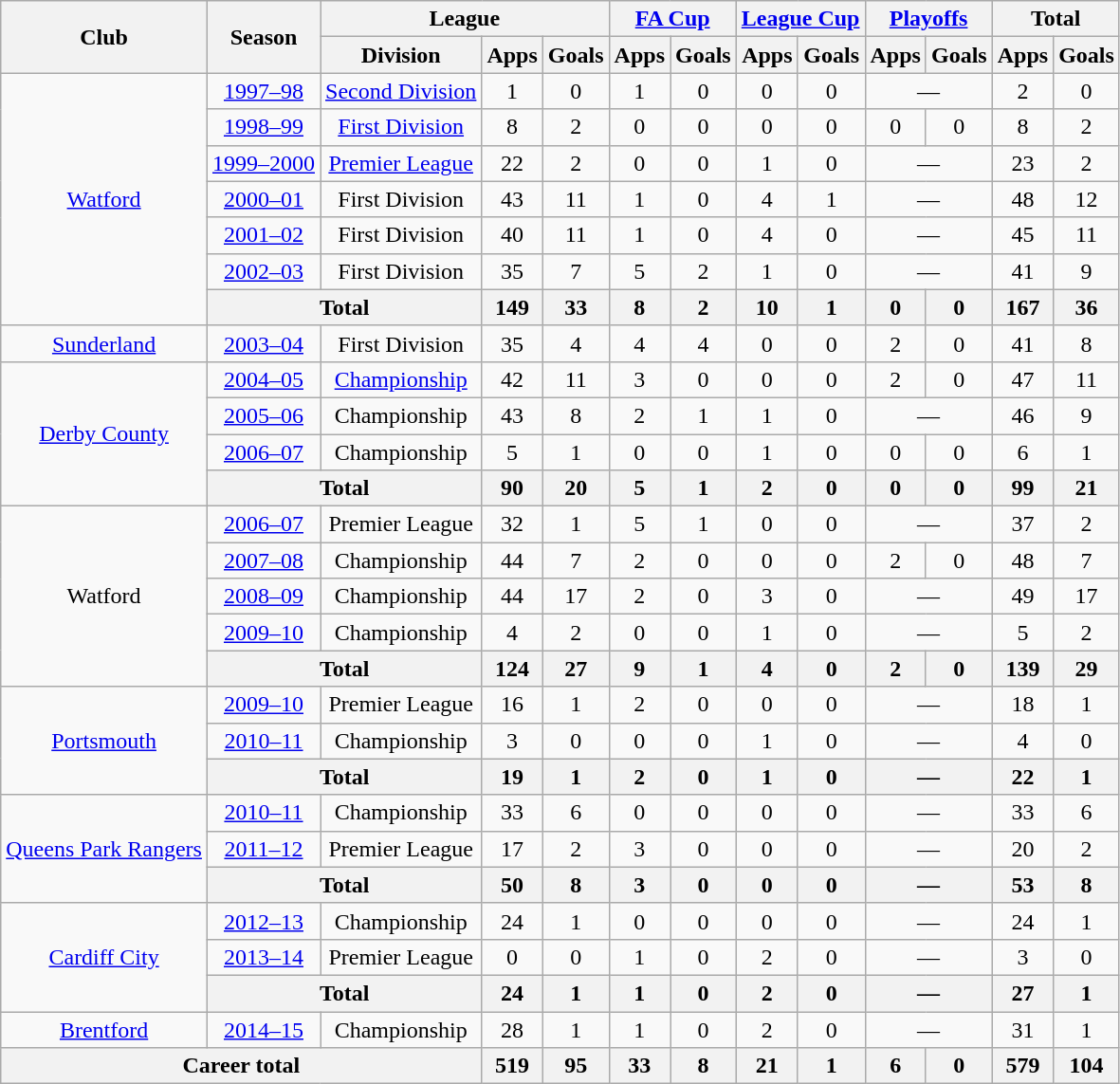<table class="wikitable" style="text-align:center">
<tr>
<th rowspan="2">Club</th>
<th rowspan="2">Season</th>
<th colspan="3">League</th>
<th colspan="2"><a href='#'>FA Cup</a></th>
<th colspan="2"><a href='#'>League Cup</a></th>
<th colspan="2"><a href='#'>Playoffs</a></th>
<th colspan="2">Total</th>
</tr>
<tr>
<th>Division</th>
<th>Apps</th>
<th>Goals</th>
<th>Apps</th>
<th>Goals</th>
<th>Apps</th>
<th>Goals</th>
<th>Apps</th>
<th>Goals</th>
<th>Apps</th>
<th>Goals</th>
</tr>
<tr>
<td rowspan="7"><a href='#'>Watford</a></td>
<td><a href='#'>1997–98</a></td>
<td><a href='#'>Second Division</a></td>
<td>1</td>
<td>0</td>
<td>1</td>
<td>0</td>
<td>0</td>
<td>0</td>
<td colspan="2">—</td>
<td>2</td>
<td>0</td>
</tr>
<tr>
<td><a href='#'>1998–99</a></td>
<td><a href='#'>First Division</a></td>
<td>8</td>
<td>2</td>
<td>0</td>
<td>0</td>
<td>0</td>
<td>0</td>
<td>0</td>
<td>0</td>
<td>8</td>
<td>2</td>
</tr>
<tr>
<td><a href='#'>1999–2000</a></td>
<td><a href='#'>Premier League</a></td>
<td>22</td>
<td>2</td>
<td>0</td>
<td>0</td>
<td>1</td>
<td>0</td>
<td colspan="2">—</td>
<td>23</td>
<td>2</td>
</tr>
<tr>
<td><a href='#'>2000–01</a></td>
<td>First Division</td>
<td>43</td>
<td>11</td>
<td>1</td>
<td>0</td>
<td>4</td>
<td>1</td>
<td colspan="2">—</td>
<td>48</td>
<td>12</td>
</tr>
<tr>
<td><a href='#'>2001–02</a></td>
<td>First Division</td>
<td>40</td>
<td>11</td>
<td>1</td>
<td>0</td>
<td>4</td>
<td>0</td>
<td colspan="2">—</td>
<td>45</td>
<td>11</td>
</tr>
<tr>
<td><a href='#'>2002–03</a></td>
<td>First Division</td>
<td>35</td>
<td>7</td>
<td>5</td>
<td>2</td>
<td>1</td>
<td>0</td>
<td colspan="2">—</td>
<td>41</td>
<td>9</td>
</tr>
<tr>
<th colspan="2">Total</th>
<th>149</th>
<th>33</th>
<th>8</th>
<th>2</th>
<th>10</th>
<th>1</th>
<th>0</th>
<th>0</th>
<th>167</th>
<th>36</th>
</tr>
<tr>
<td><a href='#'>Sunderland</a></td>
<td><a href='#'>2003–04</a></td>
<td>First Division</td>
<td>35</td>
<td>4</td>
<td>4</td>
<td>4</td>
<td>0</td>
<td>0</td>
<td>2</td>
<td>0</td>
<td>41</td>
<td>8</td>
</tr>
<tr>
<td rowspan="4"><a href='#'>Derby County</a></td>
<td><a href='#'>2004–05</a></td>
<td><a href='#'>Championship</a></td>
<td>42</td>
<td>11</td>
<td>3</td>
<td>0</td>
<td>0</td>
<td>0</td>
<td>2</td>
<td>0</td>
<td>47</td>
<td>11</td>
</tr>
<tr>
<td><a href='#'>2005–06</a></td>
<td>Championship</td>
<td>43</td>
<td>8</td>
<td>2</td>
<td>1</td>
<td>1</td>
<td>0</td>
<td colspan="2">—</td>
<td>46</td>
<td>9</td>
</tr>
<tr>
<td><a href='#'>2006–07</a></td>
<td>Championship</td>
<td>5</td>
<td>1</td>
<td>0</td>
<td>0</td>
<td>1</td>
<td>0</td>
<td>0</td>
<td>0</td>
<td>6</td>
<td>1</td>
</tr>
<tr>
<th colspan="2">Total</th>
<th>90</th>
<th>20</th>
<th>5</th>
<th>1</th>
<th>2</th>
<th>0</th>
<th>0</th>
<th>0</th>
<th>99</th>
<th>21</th>
</tr>
<tr>
<td rowspan="5">Watford</td>
<td><a href='#'>2006–07</a></td>
<td>Premier League</td>
<td>32</td>
<td>1</td>
<td>5</td>
<td>1</td>
<td>0</td>
<td>0</td>
<td colspan="2">—</td>
<td>37</td>
<td>2</td>
</tr>
<tr>
<td><a href='#'>2007–08</a></td>
<td>Championship</td>
<td>44</td>
<td>7</td>
<td>2</td>
<td>0</td>
<td>0</td>
<td>0</td>
<td>2</td>
<td>0</td>
<td>48</td>
<td>7</td>
</tr>
<tr>
<td><a href='#'>2008–09</a></td>
<td>Championship</td>
<td>44</td>
<td>17</td>
<td>2</td>
<td>0</td>
<td>3</td>
<td>0</td>
<td colspan="2">—</td>
<td>49</td>
<td>17</td>
</tr>
<tr>
<td><a href='#'>2009–10</a></td>
<td>Championship</td>
<td>4</td>
<td>2</td>
<td>0</td>
<td>0</td>
<td>1</td>
<td>0</td>
<td colspan="2">—</td>
<td>5</td>
<td>2</td>
</tr>
<tr>
<th colspan="2">Total</th>
<th>124</th>
<th>27</th>
<th>9</th>
<th>1</th>
<th>4</th>
<th>0</th>
<th>2</th>
<th>0</th>
<th>139</th>
<th>29</th>
</tr>
<tr>
<td rowspan="3"><a href='#'>Portsmouth</a></td>
<td><a href='#'>2009–10</a></td>
<td>Premier League</td>
<td>16</td>
<td>1</td>
<td>2</td>
<td>0</td>
<td>0</td>
<td>0</td>
<td colspan="2">—</td>
<td>18</td>
<td>1</td>
</tr>
<tr>
<td><a href='#'>2010–11</a></td>
<td>Championship</td>
<td>3</td>
<td>0</td>
<td>0</td>
<td>0</td>
<td>1</td>
<td>0</td>
<td colspan="2">—</td>
<td>4</td>
<td>0</td>
</tr>
<tr>
<th colspan="2">Total</th>
<th>19</th>
<th>1</th>
<th>2</th>
<th>0</th>
<th>1</th>
<th>0</th>
<th colspan="2">—</th>
<th>22</th>
<th>1</th>
</tr>
<tr>
<td rowspan="3"><a href='#'>Queens Park Rangers</a></td>
<td><a href='#'>2010–11</a></td>
<td>Championship</td>
<td>33</td>
<td>6</td>
<td>0</td>
<td>0</td>
<td>0</td>
<td>0</td>
<td colspan="2">—</td>
<td>33</td>
<td>6</td>
</tr>
<tr>
<td><a href='#'>2011–12</a></td>
<td>Premier League</td>
<td>17</td>
<td>2</td>
<td>3</td>
<td>0</td>
<td>0</td>
<td>0</td>
<td colspan="2">—</td>
<td>20</td>
<td>2</td>
</tr>
<tr>
<th colspan="2">Total</th>
<th>50</th>
<th>8</th>
<th>3</th>
<th>0</th>
<th>0</th>
<th>0</th>
<th colspan="2">—</th>
<th>53</th>
<th>8</th>
</tr>
<tr>
<td rowspan="3"><a href='#'>Cardiff City</a></td>
<td><a href='#'>2012–13</a></td>
<td>Championship</td>
<td>24</td>
<td>1</td>
<td>0</td>
<td>0</td>
<td>0</td>
<td>0</td>
<td colspan="2">—</td>
<td>24</td>
<td>1</td>
</tr>
<tr>
<td><a href='#'>2013–14</a></td>
<td>Premier League</td>
<td>0</td>
<td>0</td>
<td>1</td>
<td>0</td>
<td>2</td>
<td>0</td>
<td colspan="2">—</td>
<td>3</td>
<td>0</td>
</tr>
<tr>
<th colspan="2">Total</th>
<th>24</th>
<th>1</th>
<th>1</th>
<th>0</th>
<th>2</th>
<th>0</th>
<th colspan="2">—</th>
<th>27</th>
<th>1</th>
</tr>
<tr>
<td><a href='#'>Brentford</a></td>
<td><a href='#'>2014–15</a></td>
<td>Championship</td>
<td>28</td>
<td>1</td>
<td>1</td>
<td>0</td>
<td>2</td>
<td>0</td>
<td colspan="2">—</td>
<td>31</td>
<td>1</td>
</tr>
<tr>
<th colspan="3">Career total</th>
<th>519</th>
<th>95</th>
<th>33</th>
<th>8</th>
<th>21</th>
<th>1</th>
<th>6</th>
<th>0</th>
<th>579</th>
<th>104</th>
</tr>
</table>
